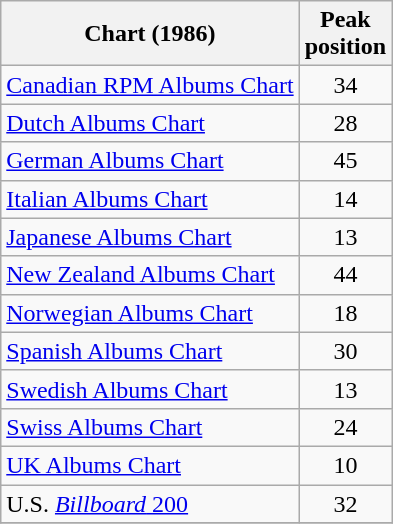<table class="wikitable">
<tr>
<th align="left">Chart (1986)</th>
<th align="center">Peak<br>position</th>
</tr>
<tr>
<td align="left"><a href='#'>Canadian RPM Albums Chart</a></td>
<td align="center">34</td>
</tr>
<tr>
<td align="left"><a href='#'>Dutch Albums Chart</a></td>
<td align="center">28</td>
</tr>
<tr>
<td align="left"><a href='#'>German Albums Chart</a></td>
<td align="center">45</td>
</tr>
<tr>
<td align="left"><a href='#'>Italian Albums Chart</a></td>
<td align="center">14</td>
</tr>
<tr>
<td align="left"><a href='#'>Japanese Albums Chart</a></td>
<td align="center">13</td>
</tr>
<tr>
<td align="left"><a href='#'>New Zealand Albums Chart</a></td>
<td align="center">44</td>
</tr>
<tr>
<td align="left"><a href='#'>Norwegian Albums Chart</a></td>
<td align="center">18</td>
</tr>
<tr>
<td align="left"><a href='#'>Spanish Albums Chart</a></td>
<td align="center">30</td>
</tr>
<tr>
<td align="left"><a href='#'>Swedish Albums Chart</a></td>
<td align="center">13</td>
</tr>
<tr>
<td align="left"><a href='#'>Swiss Albums Chart</a></td>
<td align="center">24</td>
</tr>
<tr>
<td align="left"><a href='#'>UK Albums Chart</a></td>
<td align="center">10</td>
</tr>
<tr>
<td align="left">U.S. <a href='#'><em>Billboard</em> 200</a></td>
<td align="center">32</td>
</tr>
<tr>
</tr>
</table>
